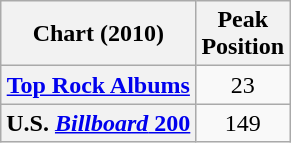<table class="wikitable plainrowheaders">
<tr>
<th align="left">Chart (2010)</th>
<th align="left">Peak<br>Position</th>
</tr>
<tr>
<th scope="row"><a href='#'>Top Rock Albums</a></th>
<td style="text-align:center;">23</td>
</tr>
<tr>
<th scope="row">U.S. <a href='#'><em>Billboard</em> 200</a></th>
<td style="text-align:center;">149</td>
</tr>
</table>
